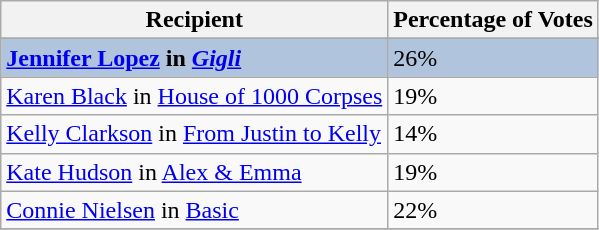<table class="wikitable sortable plainrowheaders" align="centre">
<tr>
<th>Recipient</th>
<th>Percentage of Votes</th>
</tr>
<tr>
</tr>
<tr style="background:#B0C4DE;">
<td><strong><a href='#'>Jennifer Lopez</a> in <em><a href='#'>Gigli</a><strong><em></td>
<td></strong>26%<strong></td>
</tr>
<tr>
<td><a href='#'>Karen Black</a> in </em><a href='#'>House of 1000 Corpses</a><em></td>
<td>19%</td>
</tr>
<tr>
<td><a href='#'>Kelly Clarkson</a> in </em><a href='#'>From Justin to Kelly</a><em></td>
<td>14%</td>
</tr>
<tr>
<td><a href='#'>Kate Hudson</a> in </em><a href='#'>Alex & Emma</a><em></td>
<td>19%</td>
</tr>
<tr>
<td><a href='#'>Connie Nielsen</a> in </em><a href='#'>Basic</a><em></td>
<td>22%</td>
</tr>
<tr>
</tr>
</table>
